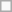<table class=wikitable>
<tr>
<td> </td>
</tr>
</table>
